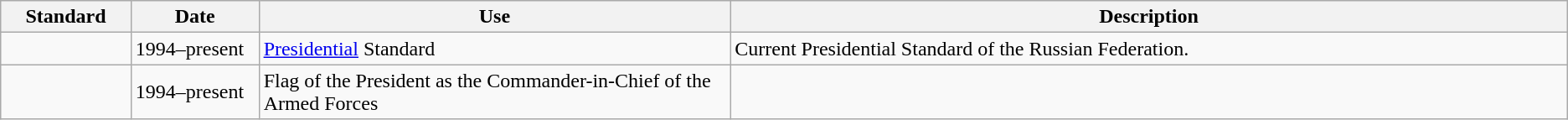<table class="wikitable">
<tr>
<th width="100">Standard</th>
<th width="100">Date</th>
<th width="400">Use</th>
<th width="725">Description</th>
</tr>
<tr>
<td></td>
<td>1994–present</td>
<td><a href='#'>Presidential</a> Standard</td>
<td>Current Presidential Standard of the Russian Federation.</td>
</tr>
<tr>
<td></td>
<td>1994–present</td>
<td>Flag of the President as the Commander-in-Chief of the Armed Forces</td>
<td></td>
</tr>
</table>
